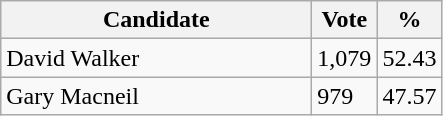<table class="wikitable">
<tr>
<th bgcolor="#DDDDFF" width="200px">Candidate</th>
<th bgcolor="#DDDDFF">Vote</th>
<th bgcolor="#DDDDFF">%</th>
</tr>
<tr>
<td>David Walker</td>
<td>1,079</td>
<td>52.43</td>
</tr>
<tr>
<td>Gary Macneil</td>
<td>979</td>
<td>47.57</td>
</tr>
</table>
